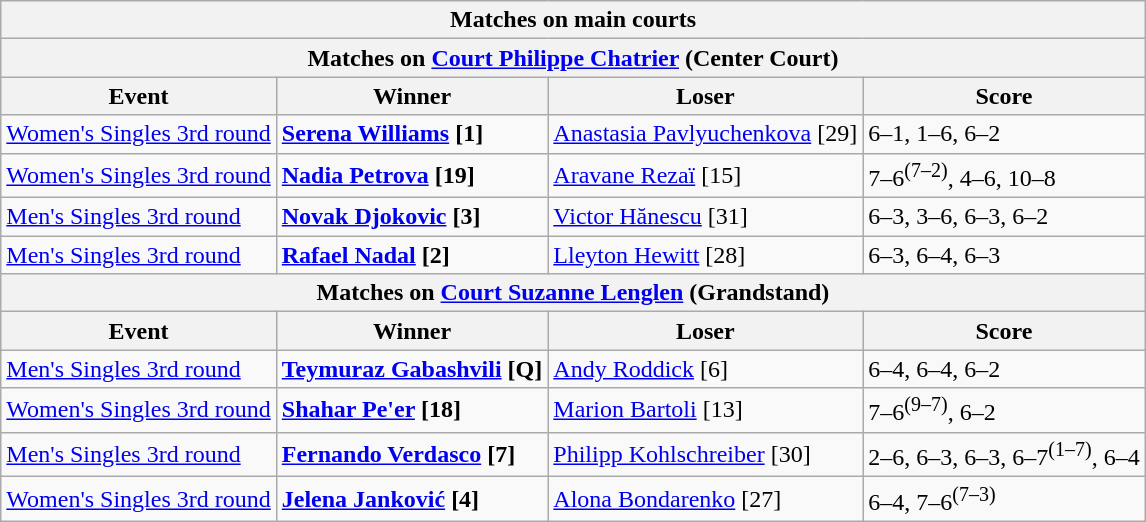<table class="wikitable collapsible uncollapsed" style="margin:auto;">
<tr>
<th colspan="4" style="white-space:nowrap;">Matches on main courts</th>
</tr>
<tr>
<th colspan="4"><strong>Matches on <a href='#'>Court Philippe Chatrier</a> (Center Court)</strong></th>
</tr>
<tr>
<th>Event</th>
<th>Winner</th>
<th>Loser</th>
<th>Score</th>
</tr>
<tr>
<td><a href='#'>Women's Singles 3rd round</a></td>
<td> <strong><a href='#'>Serena Williams</a> [1]</strong></td>
<td> <a href='#'>Anastasia Pavlyuchenkova</a> [29]</td>
<td>6–1, 1–6, 6–2</td>
</tr>
<tr>
<td><a href='#'>Women's Singles 3rd round</a></td>
<td> <strong><a href='#'>Nadia Petrova</a> [19]</strong></td>
<td> <a href='#'>Aravane Rezaï</a> [15]</td>
<td>7–6<sup>(7–2)</sup>, 4–6, 10–8</td>
</tr>
<tr>
<td><a href='#'>Men's Singles 3rd round</a></td>
<td> <strong><a href='#'>Novak Djokovic</a> [3]</strong></td>
<td> <a href='#'>Victor Hănescu</a> [31]</td>
<td>6–3, 3–6, 6–3, 6–2</td>
</tr>
<tr>
<td><a href='#'>Men's Singles 3rd round</a></td>
<td> <strong><a href='#'>Rafael Nadal</a> [2]</strong></td>
<td> <a href='#'>Lleyton Hewitt</a> [28]</td>
<td>6–3, 6–4, 6–3</td>
</tr>
<tr>
<th colspan="4"><strong>Matches on <a href='#'>Court Suzanne Lenglen</a> (Grandstand)</strong></th>
</tr>
<tr>
<th>Event</th>
<th>Winner</th>
<th>Loser</th>
<th>Score</th>
</tr>
<tr>
<td><a href='#'>Men's Singles 3rd round</a></td>
<td> <strong><a href='#'>Teymuraz Gabashvili</a> [Q]</strong></td>
<td> <a href='#'>Andy Roddick</a> [6]</td>
<td>6–4, 6–4, 6–2</td>
</tr>
<tr>
<td><a href='#'>Women's Singles 3rd round</a></td>
<td> <strong><a href='#'>Shahar Pe'er</a> [18]</strong></td>
<td> <a href='#'>Marion Bartoli</a> [13]</td>
<td>7–6<sup>(9–7)</sup>, 6–2</td>
</tr>
<tr>
<td><a href='#'>Men's Singles 3rd round</a></td>
<td> <strong><a href='#'>Fernando Verdasco</a> [7]</strong></td>
<td> <a href='#'>Philipp Kohlschreiber</a> [30]</td>
<td>2–6, 6–3, 6–3, 6–7<sup>(1–7)</sup>, 6–4</td>
</tr>
<tr>
<td><a href='#'>Women's Singles 3rd round</a></td>
<td> <strong><a href='#'>Jelena Janković</a> [4]</strong></td>
<td> <a href='#'>Alona Bondarenko</a> [27]</td>
<td>6–4, 7–6<sup>(7–3)</sup></td>
</tr>
</table>
